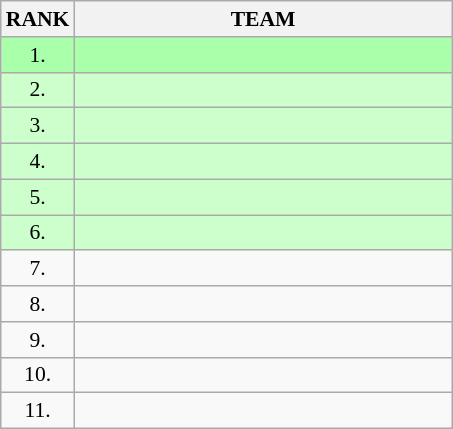<table class="wikitable" style="border-collapse: collapse; font-size: 90%;">
<tr>
<th>RANK</th>
<th align="left" style="width: 17em">TEAM</th>
</tr>
<tr bgcolor=#AAFFAA>
<td align="center">1.</td>
<td></td>
</tr>
<tr bgcolor=#CCFFCC>
<td align="center">2.</td>
<td></td>
</tr>
<tr bgcolor=#CCFFCC>
<td align="center">3.</td>
<td></td>
</tr>
<tr bgcolor=#CCFFCC>
<td align="center">4.</td>
<td></td>
</tr>
<tr bgcolor=#CCFFCC>
<td align="center">5.</td>
<td></td>
</tr>
<tr bgcolor=#CCFFCC>
<td align="center">6.</td>
<td></td>
</tr>
<tr>
<td align="center">7.</td>
<td></td>
</tr>
<tr>
<td align="center">8.</td>
<td></td>
</tr>
<tr>
<td align="center">9.</td>
<td></td>
</tr>
<tr>
<td align="center">10.</td>
<td></td>
</tr>
<tr>
<td align="center">11.</td>
<td></td>
</tr>
</table>
